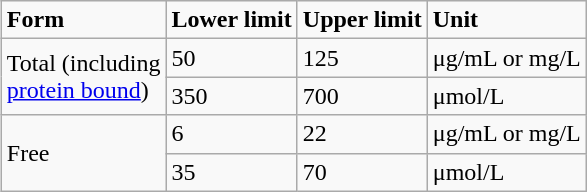<table class="wikitable" align="right">
<tr>
<td><strong>Form</strong></td>
<td><strong>Lower limit</strong></td>
<td><strong>Upper limit</strong></td>
<td><strong>Unit</strong></td>
</tr>
<tr>
<td rowspan=2>Total (including<br> <a href='#'>protein bound</a>)</td>
<td>50</td>
<td>125</td>
<td>μg/mL or mg/L</td>
</tr>
<tr>
<td>350</td>
<td>700</td>
<td>μmol/L</td>
</tr>
<tr>
<td rowspan=2>Free</td>
<td>6</td>
<td>22</td>
<td>μg/mL or mg/L</td>
</tr>
<tr>
<td>35</td>
<td>70</td>
<td>μmol/L</td>
</tr>
</table>
